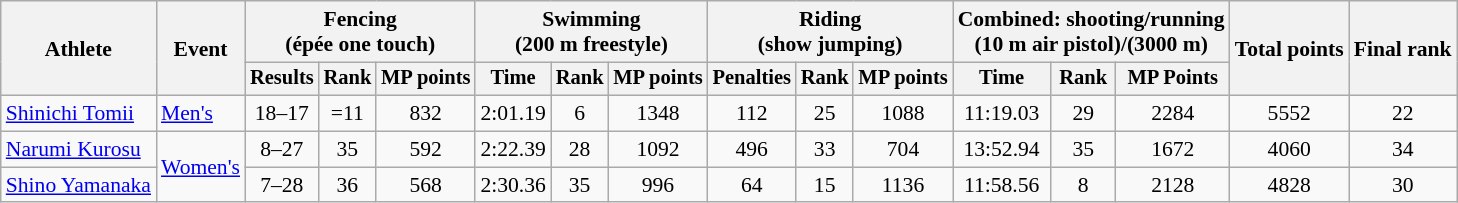<table class="wikitable" style="font-size:90%">
<tr>
<th rowspan="2">Athlete</th>
<th rowspan="2">Event</th>
<th colspan=3>Fencing<br><span>(épée one touch)</span></th>
<th colspan=3>Swimming<br><span>(200 m freestyle)</span></th>
<th colspan=3>Riding<br><span>(show jumping)</span></th>
<th colspan=3>Combined: shooting/running<br><span>(10 m air pistol)/(3000 m)</span></th>
<th rowspan=2>Total points</th>
<th rowspan=2>Final rank</th>
</tr>
<tr style="font-size:95%">
<th>Results</th>
<th>Rank</th>
<th>MP points</th>
<th>Time</th>
<th>Rank</th>
<th>MP points</th>
<th>Penalties</th>
<th>Rank</th>
<th>MP points</th>
<th>Time</th>
<th>Rank</th>
<th>MP Points</th>
</tr>
<tr align=center>
<td align=left><a href='#'>Shinichi Tomii</a></td>
<td align=left><a href='#'>Men's</a></td>
<td>18–17</td>
<td>=11</td>
<td>832</td>
<td>2:01.19</td>
<td>6</td>
<td>1348</td>
<td>112</td>
<td>25</td>
<td>1088</td>
<td>11:19.03</td>
<td>29</td>
<td>2284</td>
<td>5552</td>
<td>22</td>
</tr>
<tr align=center>
<td align=left><a href='#'>Narumi Kurosu</a></td>
<td align=left rowspan=2><a href='#'>Women's</a></td>
<td>8–27</td>
<td>35</td>
<td>592</td>
<td>2:22.39</td>
<td>28</td>
<td>1092</td>
<td>496</td>
<td>33</td>
<td>704</td>
<td>13:52.94</td>
<td>35</td>
<td>1672</td>
<td>4060</td>
<td>34</td>
</tr>
<tr align=center>
<td align=left><a href='#'>Shino Yamanaka</a></td>
<td>7–28</td>
<td>36</td>
<td>568</td>
<td>2:30.36</td>
<td>35</td>
<td>996</td>
<td>64</td>
<td>15</td>
<td>1136</td>
<td>11:58.56</td>
<td>8</td>
<td>2128</td>
<td>4828</td>
<td>30</td>
</tr>
</table>
